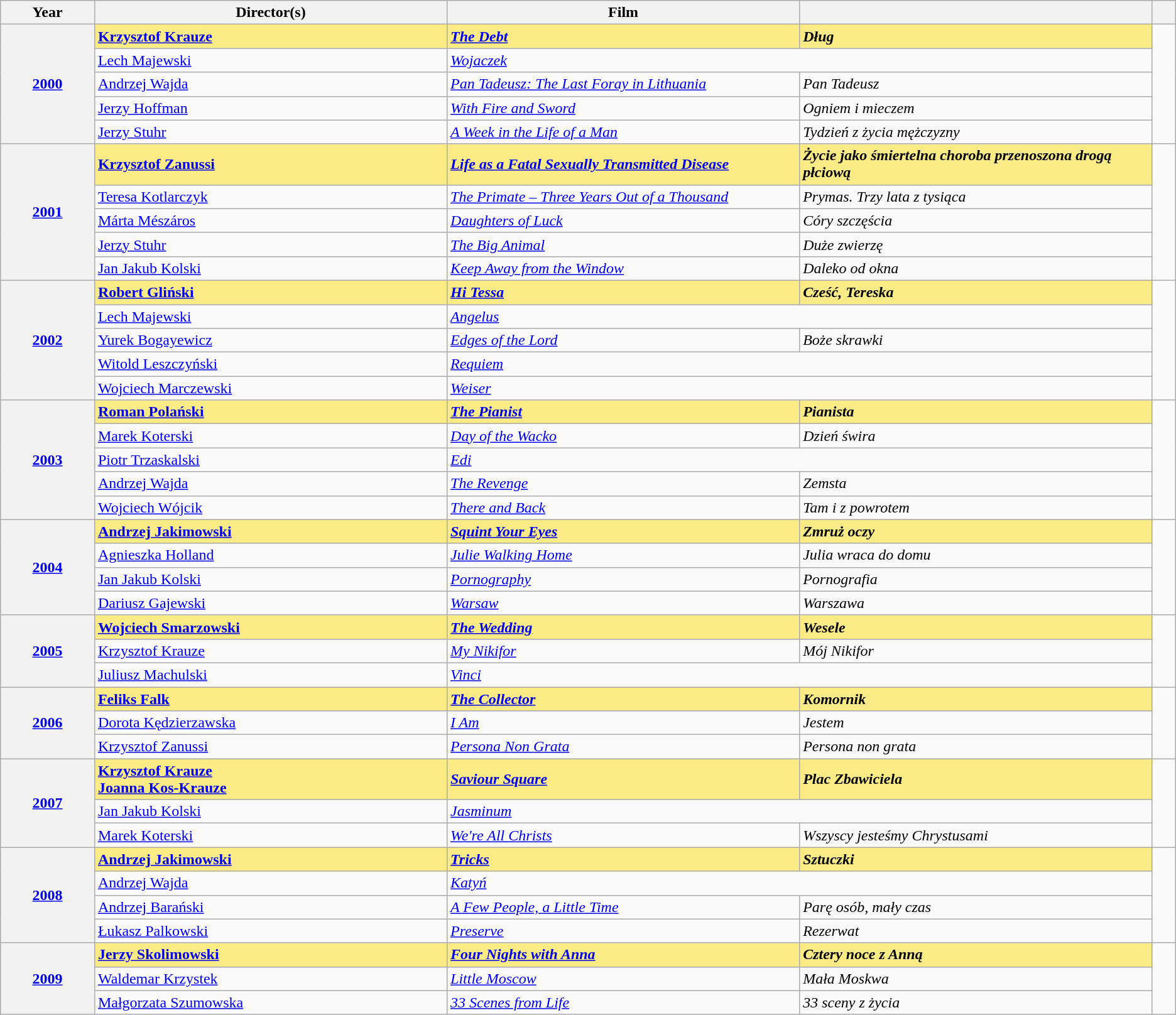<table class="wikitable sortable">
<tr>
<th scope="col" style="width:8%;">Year</th>
<th scope="col" style="width:30%;">Director(s)</th>
<th scope="col" style="width:30%;">Film</th>
<th></th>
<th scope="col" style="width:2%;"></th>
</tr>
<tr>
<th scope="row" rowspan=5 style="text-align;center;"><a href='#'>2000</a><br></th>
<td style="background:#FAEB86;"><strong><a href='#'>Krzysztof Krauze</a></strong></td>
<td style="background:#FAEB86;"><strong><em><a href='#'>The Debt</a></em></strong></td>
<td style="background:#FAEB86;"><strong><em>Dług</em></strong></td>
<td rowspan="5"></td>
</tr>
<tr>
<td><a href='#'>Lech Majewski</a></td>
<td colspan="2"><em><a href='#'>Wojaczek</a></em></td>
</tr>
<tr>
<td><a href='#'>Andrzej Wajda</a></td>
<td><em><a href='#'>Pan Tadeusz: The Last Foray in Lithuania</a></em></td>
<td><em>Pan Tadeusz</em></td>
</tr>
<tr>
<td><a href='#'>Jerzy Hoffman</a></td>
<td><a href='#'><em>With Fire and Sword</em></a></td>
<td><em>Ogniem i mieczem</em></td>
</tr>
<tr>
<td><a href='#'>Jerzy Stuhr</a></td>
<td><em><a href='#'>A Week in the Life of a Man</a></em></td>
<td><em>Tydzień z życia mężczyzny</em></td>
</tr>
<tr>
<th scope="row" rowspan=5 style="text-align:center;"><a href='#'>2001</a><br></th>
<td style="background:#FAEB86;"><strong><a href='#'>Krzysztof Zanussi</a></strong></td>
<td style="background:#FAEB86;"><strong><em><a href='#'>Life as a Fatal Sexually Transmitted Disease</a></em></strong></td>
<td style="background:#FAEB86;"><strong><em>Życie jako śmiertelna choroba przenoszona drogą płciową</em></strong></td>
<td rowspan="5"></td>
</tr>
<tr>
<td><a href='#'>Teresa Kotlarczyk</a></td>
<td><a href='#'><em>The Primate – Three Years Out of a Thousand</em></a></td>
<td><em>Prymas. Trzy lata z tysiąca</em></td>
</tr>
<tr>
<td><a href='#'>Márta Mészáros</a></td>
<td><em><a href='#'>Daughters of Luck</a></em></td>
<td><em>Córy szczęścia</em></td>
</tr>
<tr>
<td><a href='#'>Jerzy Stuhr</a></td>
<td><em><a href='#'>The Big Animal</a></em></td>
<td><em>Duże zwierzę</em></td>
</tr>
<tr>
<td><a href='#'>Jan Jakub Kolski</a></td>
<td><em><a href='#'>Keep Away from the Window</a></em></td>
<td><em>Daleko od okna</em></td>
</tr>
<tr>
<th scope="row" rowspan=5 style="text-align:center;"><a href='#'>2002</a><br></th>
<td style="background:#FAEB86;"><strong><a href='#'>Robert Gliński</a></strong></td>
<td style="background:#FAEB86;"><strong><em><a href='#'>Hi Tessa</a></em></strong></td>
<td style="background:#FAEB86;"><strong><em>Cześć, Tereska</em></strong></td>
<td rowspan="5"></td>
</tr>
<tr>
<td><a href='#'>Lech Majewski</a></td>
<td colspan="2"><em><a href='#'>Angelus</a></em></td>
</tr>
<tr>
<td><a href='#'>Yurek Bogayewicz</a></td>
<td><em><a href='#'>Edges of the Lord</a></em></td>
<td><em>Boże skrawki</em></td>
</tr>
<tr>
<td><a href='#'>Witold Leszczyński</a></td>
<td colspan="2"><em><a href='#'>Requiem</a></em></td>
</tr>
<tr>
<td><a href='#'>Wojciech Marczewski</a></td>
<td colspan="2"><em><a href='#'>Weiser</a></em></td>
</tr>
<tr>
<th scope="row" rowspan=5 style="text-align:center;"><a href='#'>2003</a><br></th>
<td style="background:#FAEB86;"><strong><a href='#'>Roman Polański</a></strong></td>
<td style="background:#FAEB86;"><strong><em><a href='#'>The Pianist</a></em></strong></td>
<td style="background:#FAEB86;"><strong><em>Pianista</em></strong></td>
<td rowspan="5"></td>
</tr>
<tr>
<td><a href='#'>Marek Koterski</a></td>
<td><em><a href='#'>Day of the Wacko</a></em></td>
<td><em>Dzień świra</em></td>
</tr>
<tr>
<td><a href='#'>Piotr Trzaskalski</a></td>
<td colspan="2"><em><a href='#'>Edi</a></em></td>
</tr>
<tr>
<td><a href='#'>Andrzej Wajda</a></td>
<td><em><a href='#'>The Revenge</a></em></td>
<td><em>Zemsta</em></td>
</tr>
<tr>
<td><a href='#'>Wojciech Wójcik</a></td>
<td><em><a href='#'>There and Back</a></em></td>
<td><em>Tam i z powrotem</em></td>
</tr>
<tr>
<th rowspan="4" scope="row" style="text-align:center;"><a href='#'>2004</a><br></th>
<td style="background:#FAEB86;"><strong><a href='#'>Andrzej Jakimowski</a></strong></td>
<td style="background:#FAEB86;"><strong><em><a href='#'>Squint Your Eyes</a></em></strong></td>
<td style="background:#FAEB86;"><strong><em>Zmruż oczy</em></strong></td>
<td rowspan="4"></td>
</tr>
<tr>
<td><a href='#'>Agnieszka Holland</a></td>
<td><em><a href='#'>Julie Walking Home</a></em></td>
<td><em>Julia wraca do domu</em></td>
</tr>
<tr>
<td><a href='#'>Jan Jakub Kolski</a></td>
<td><a href='#'><em>Pornography</em></a></td>
<td><em>Pornografia</em></td>
</tr>
<tr>
<td><a href='#'>Dariusz Gajewski</a></td>
<td><em><a href='#'>Warsaw</a></em></td>
<td><em>Warszawa</em></td>
</tr>
<tr>
<th rowspan="3" scope="row" style="text-align:center;"><a href='#'>2005</a><br></th>
<td style="background:#FAEB86;"><strong><a href='#'>Wojciech Smarzowski</a></strong></td>
<td style="background:#FAEB86;"><strong><em><a href='#'>The Wedding</a></em></strong></td>
<td style="background:#FAEB86;"><strong><em>Wesele</em></strong></td>
<td rowspan="3"></td>
</tr>
<tr>
<td><a href='#'>Krzysztof Krauze</a></td>
<td><em><a href='#'>My Nikifor</a></em></td>
<td><em>Mój Nikifor</em></td>
</tr>
<tr>
<td><a href='#'>Juliusz Machulski</a></td>
<td colspan="2"><em><a href='#'>Vinci</a></em></td>
</tr>
<tr>
<th rowspan="3" scope="row" style="text-align:center;"><a href='#'>2006</a><br></th>
<td style="background:#FAEB86;"><strong><a href='#'>Feliks Falk</a></strong></td>
<td style="background:#FAEB86;"><strong><em><a href='#'>The Collector</a></em></strong></td>
<td style="background:#FAEB86;"><strong><em>Komornik</em></strong></td>
<td rowspan="3"></td>
</tr>
<tr>
<td><a href='#'>Dorota Kędzierzawska</a></td>
<td><em><a href='#'>I Am</a></em></td>
<td><em>Jestem</em></td>
</tr>
<tr>
<td><a href='#'>Krzysztof Zanussi</a></td>
<td><em><a href='#'>Persona Non Grata</a></em></td>
<td><em>Persona non grata</em></td>
</tr>
<tr>
<th rowspan="3" scope="row" style="text-align:center;"><a href='#'>2007</a><br></th>
<td style="background:#FAEB86;"><strong><a href='#'>Krzysztof Krauze</a><br><a href='#'>Joanna Kos-Krauze</a></strong></td>
<td style="background:#FAEB86;"><strong><em><a href='#'>Saviour Square</a></em></strong></td>
<td style="background:#FAEB86;"><strong><em>Plac Zbawiciela</em></strong></td>
<td rowspan="3"></td>
</tr>
<tr>
<td><a href='#'>Jan Jakub Kolski</a></td>
<td colspan="2"><em><a href='#'>Jasminum</a></em></td>
</tr>
<tr>
<td><a href='#'>Marek Koterski</a></td>
<td><em><a href='#'>We're All Christs</a></em></td>
<td><em>Wszyscy jesteśmy Chrystusami</em></td>
</tr>
<tr>
<th rowspan="4" scope="row" style="text-align:center;"><a href='#'>2008</a><br></th>
<td style="background:#FAEB86;"><strong><a href='#'>Andrzej Jakimowski</a></strong></td>
<td style="background:#FAEB86;"><strong><em><a href='#'>Tricks</a></em></strong></td>
<td style="background:#FAEB86;"><strong><em>Sztuczki</em></strong></td>
<td rowspan="4"></td>
</tr>
<tr>
<td><a href='#'>Andrzej Wajda</a></td>
<td colspan="2"><em><a href='#'>Katyń</a></em></td>
</tr>
<tr>
<td><a href='#'>Andrzej Barański</a></td>
<td><em><a href='#'>A Few People, a Little Time</a></em></td>
<td><em>Parę osób, mały czas</em></td>
</tr>
<tr>
<td><a href='#'>Łukasz Palkowski</a></td>
<td><em><a href='#'>Preserve</a></em></td>
<td><em>Rezerwat</em></td>
</tr>
<tr>
<th rowspan="3" scope="row" style="text-align:center;"><a href='#'>2009</a><br></th>
<td style="background:#FAEB86;"><strong><a href='#'>Jerzy Skolimowski</a></strong></td>
<td style="background:#FAEB86;"><strong><em><a href='#'>Four Nights with Anna</a></em></strong></td>
<td style="background:#FAEB86;"><strong><em>Cztery noce z Anną</em></strong></td>
<td rowspan="3"></td>
</tr>
<tr>
<td><a href='#'>Waldemar Krzystek</a></td>
<td><em><a href='#'>Little Moscow</a></em></td>
<td><em>Mała Moskwa</em></td>
</tr>
<tr>
<td><a href='#'>Małgorzata Szumowska</a></td>
<td><em><a href='#'>33 Scenes from Life</a></em></td>
<td><em>33 sceny z życia</em></td>
</tr>
</table>
